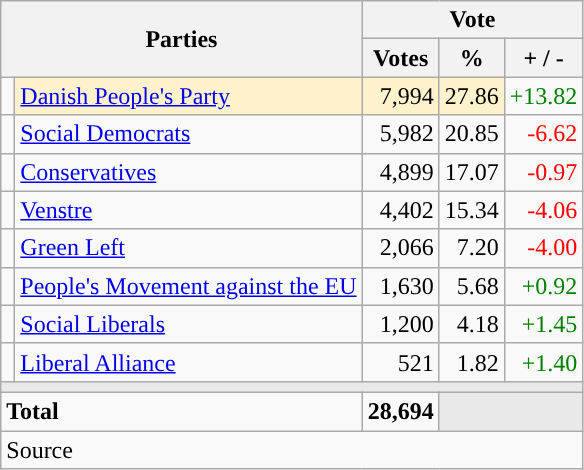<table class="wikitable" style="text-align:right;">
<tr>
<th style="text-align:centre;" rowspan="2" colspan="2" width="225">Parties</th>
<th colspan="3">Vote</th>
</tr>
<tr>
<th width="15">Votes</th>
<th width="15">%</th>
<th width="15">+ / -</th>
</tr>
<tr>
<td width="2" style="color:inherit;background:"></td>
<td bgcolor=#fef2cc   align="left"><a href='#'>Danish People's Party</a></td>
<td bgcolor=#fef2cc>7,994</td>
<td bgcolor=#fef2cc>27.86</td>
<td style=color:green;>+13.82</td>
</tr>
<tr>
<td width="2" style="color:inherit;background:"></td>
<td align="left"><a href='#'>Social Democrats</a></td>
<td>5,982</td>
<td>20.85</td>
<td style=color:red;>-6.62</td>
</tr>
<tr>
<td width="2" style="color:inherit;background:"></td>
<td align="left"><a href='#'>Conservatives</a></td>
<td>4,899</td>
<td>17.07</td>
<td style=color:red;>-0.97</td>
</tr>
<tr>
<td width="2" style="color:inherit;background:"></td>
<td align="left"><a href='#'>Venstre</a></td>
<td>4,402</td>
<td>15.34</td>
<td style=color:red;>-4.06</td>
</tr>
<tr>
<td width="2" style="color:inherit;background:"></td>
<td align="left"><a href='#'>Green Left</a></td>
<td>2,066</td>
<td>7.20</td>
<td style=color:red;>-4.00</td>
</tr>
<tr>
<td width="2" style="color:inherit;background:"></td>
<td align="left"><a href='#'>People's Movement against the EU</a></td>
<td>1,630</td>
<td>5.68</td>
<td style=color:green;>+0.92</td>
</tr>
<tr>
<td width="2" style="color:inherit;background:"></td>
<td align="left"><a href='#'>Social Liberals</a></td>
<td>1,200</td>
<td>4.18</td>
<td style=color:green;>+1.45</td>
</tr>
<tr>
<td width="2" style="color:inherit;background:"></td>
<td align="left"><a href='#'>Liberal Alliance</a></td>
<td>521</td>
<td>1.82</td>
<td style=color:green;>+1.40</td>
</tr>
<tr>
<td colspan="7" bgcolor="#E9E9E9"></td>
</tr>
<tr>
<td align="left" colspan="2"><strong>Total</strong></td>
<td><strong>28,694</strong></td>
<td bgcolor="#E9E9E9" colspan="2"></td>
</tr>
<tr>
<td align="left" colspan="6">Source</td>
</tr>
</table>
